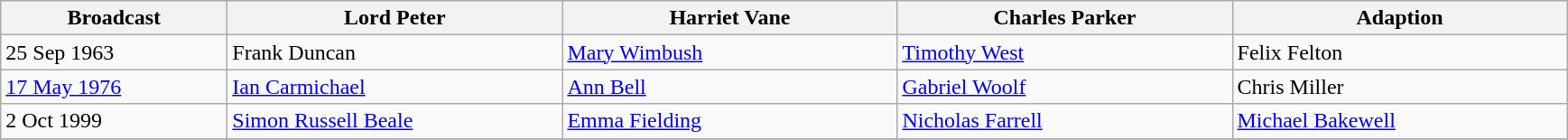<table class="wikitable">
<tr>
<th style="width:10em">Broadcast</th>
<th style="width:15em">Lord Peter</th>
<th style="width:15em">Harriet Vane</th>
<th style="width:15em">Charles Parker</th>
<th style="width:15em">Adaption</th>
</tr>
<tr>
<td>25 Sep 1963</td>
<td>Frank Duncan</td>
<td><a href='#'>Mary Wimbush</a></td>
<td><a href='#'>Timothy West</a></td>
<td>Felix Felton</td>
</tr>
<tr>
<td><a href='#'>17 May 1976</a></td>
<td><a href='#'>Ian Carmichael</a></td>
<td><a href='#'>Ann Bell</a></td>
<td><a href='#'>Gabriel Woolf</a></td>
<td>Chris Miller</td>
</tr>
<tr>
<td>2 Oct 1999</td>
<td><a href='#'>Simon Russell Beale</a></td>
<td><a href='#'>Emma Fielding</a></td>
<td><a href='#'>Nicholas Farrell</a></td>
<td><a href='#'>Michael Bakewell</a></td>
</tr>
<tr>
</tr>
</table>
